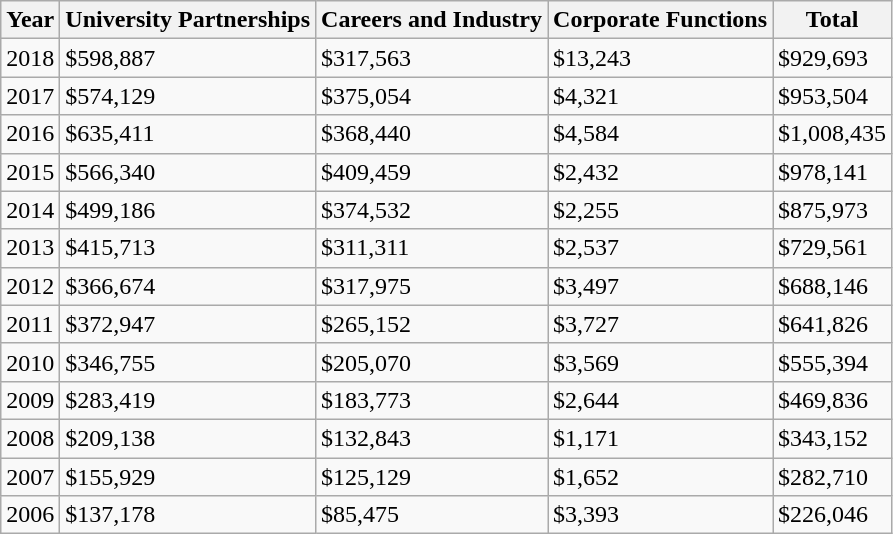<table class="wikitable mw-collapsible sortable">
<tr>
<th>Year</th>
<th>University Partnerships</th>
<th>Careers and Industry</th>
<th>Corporate Functions</th>
<th>Total</th>
</tr>
<tr>
<td>2018</td>
<td> $598,887</td>
<td> $317,563</td>
<td> $13,243</td>
<td> $929,693</td>
</tr>
<tr>
<td>2017</td>
<td> $574,129</td>
<td> $375,054</td>
<td> $4,321</td>
<td> $953,504</td>
</tr>
<tr>
<td>2016</td>
<td> $635,411</td>
<td> $368,440</td>
<td> $4,584</td>
<td> $1,008,435</td>
</tr>
<tr>
<td>2015</td>
<td> $566,340</td>
<td> $409,459</td>
<td> $2,432</td>
<td> $978,141</td>
</tr>
<tr>
<td>2014</td>
<td> $499,186</td>
<td> $374,532</td>
<td> $2,255</td>
<td> $875,973</td>
</tr>
<tr>
<td>2013</td>
<td> $415,713</td>
<td> $311,311</td>
<td> $2,537</td>
<td> $729,561</td>
</tr>
<tr>
<td>2012</td>
<td> $366,674</td>
<td> $317,975</td>
<td> $3,497</td>
<td> $688,146</td>
</tr>
<tr>
<td>2011</td>
<td> $372,947</td>
<td> $265,152</td>
<td> $3,727</td>
<td> $641,826</td>
</tr>
<tr>
<td>2010</td>
<td> $346,755</td>
<td> $205,070</td>
<td> $3,569</td>
<td> $555,394</td>
</tr>
<tr>
<td>2009</td>
<td> $283,419</td>
<td> $183,773</td>
<td> $2,644</td>
<td> $469,836</td>
</tr>
<tr>
<td>2008</td>
<td> $209,138</td>
<td> $132,843</td>
<td> $1,171</td>
<td> $343,152</td>
</tr>
<tr>
<td>2007</td>
<td> $155,929</td>
<td> $125,129</td>
<td> $1,652</td>
<td> $282,710</td>
</tr>
<tr>
<td>2006</td>
<td>$137,178</td>
<td>$85,475</td>
<td>$3,393</td>
<td>$226,046</td>
</tr>
</table>
